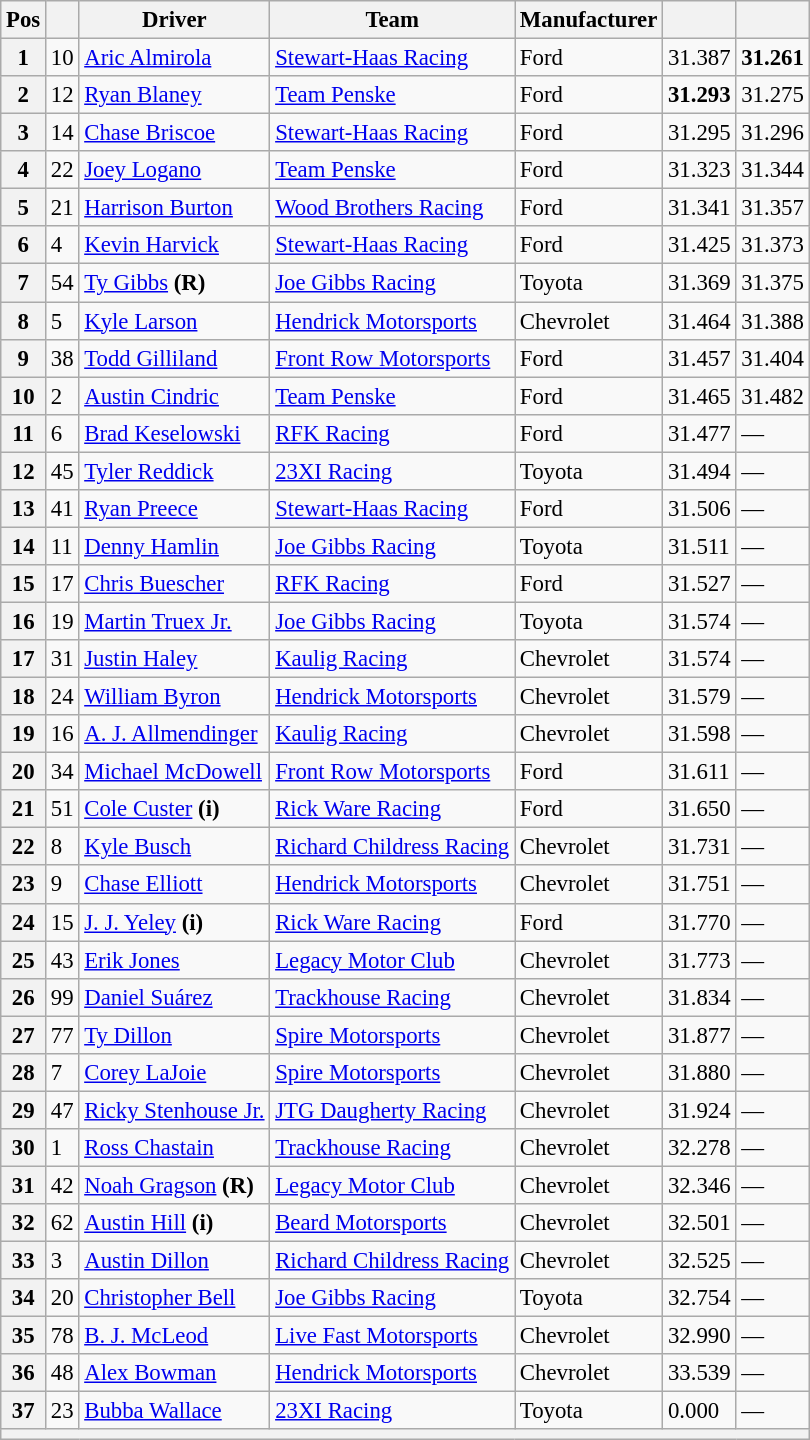<table class="wikitable" style="font-size:95%">
<tr>
<th>Pos</th>
<th></th>
<th>Driver</th>
<th>Team</th>
<th>Manufacturer</th>
<th></th>
<th></th>
</tr>
<tr>
<th>1</th>
<td>10</td>
<td><a href='#'>Aric Almirola</a></td>
<td><a href='#'>Stewart-Haas Racing</a></td>
<td>Ford</td>
<td>31.387</td>
<td><strong>31.261</strong></td>
</tr>
<tr>
<th>2</th>
<td>12</td>
<td><a href='#'>Ryan Blaney</a></td>
<td><a href='#'>Team Penske</a></td>
<td>Ford</td>
<td><strong>31.293</strong></td>
<td>31.275</td>
</tr>
<tr>
<th>3</th>
<td>14</td>
<td><a href='#'>Chase Briscoe</a></td>
<td><a href='#'>Stewart-Haas Racing</a></td>
<td>Ford</td>
<td>31.295</td>
<td>31.296</td>
</tr>
<tr>
<th>4</th>
<td>22</td>
<td><a href='#'>Joey Logano</a></td>
<td><a href='#'>Team Penske</a></td>
<td>Ford</td>
<td>31.323</td>
<td>31.344</td>
</tr>
<tr>
<th>5</th>
<td>21</td>
<td><a href='#'>Harrison Burton</a></td>
<td><a href='#'>Wood Brothers Racing</a></td>
<td>Ford</td>
<td>31.341</td>
<td>31.357</td>
</tr>
<tr>
<th>6</th>
<td>4</td>
<td><a href='#'>Kevin Harvick</a></td>
<td><a href='#'>Stewart-Haas Racing</a></td>
<td>Ford</td>
<td>31.425</td>
<td>31.373</td>
</tr>
<tr>
<th>7</th>
<td>54</td>
<td><a href='#'>Ty Gibbs</a> <strong>(R)</strong></td>
<td><a href='#'>Joe Gibbs Racing</a></td>
<td>Toyota</td>
<td>31.369</td>
<td>31.375</td>
</tr>
<tr>
<th>8</th>
<td>5</td>
<td><a href='#'>Kyle Larson</a></td>
<td><a href='#'>Hendrick Motorsports</a></td>
<td>Chevrolet</td>
<td>31.464</td>
<td>31.388</td>
</tr>
<tr>
<th>9</th>
<td>38</td>
<td><a href='#'>Todd Gilliland</a></td>
<td><a href='#'>Front Row Motorsports</a></td>
<td>Ford</td>
<td>31.457</td>
<td>31.404</td>
</tr>
<tr>
<th>10</th>
<td>2</td>
<td><a href='#'>Austin Cindric</a></td>
<td><a href='#'>Team Penske</a></td>
<td>Ford</td>
<td>31.465</td>
<td>31.482</td>
</tr>
<tr>
<th>11</th>
<td>6</td>
<td><a href='#'>Brad Keselowski</a></td>
<td><a href='#'>RFK Racing</a></td>
<td>Ford</td>
<td>31.477</td>
<td>—</td>
</tr>
<tr>
<th>12</th>
<td>45</td>
<td><a href='#'>Tyler Reddick</a></td>
<td><a href='#'>23XI Racing</a></td>
<td>Toyota</td>
<td>31.494</td>
<td>—</td>
</tr>
<tr>
<th>13</th>
<td>41</td>
<td><a href='#'>Ryan Preece</a></td>
<td><a href='#'>Stewart-Haas Racing</a></td>
<td>Ford</td>
<td>31.506</td>
<td>—</td>
</tr>
<tr>
<th>14</th>
<td>11</td>
<td><a href='#'>Denny Hamlin</a></td>
<td><a href='#'>Joe Gibbs Racing</a></td>
<td>Toyota</td>
<td>31.511</td>
<td>—</td>
</tr>
<tr>
<th>15</th>
<td>17</td>
<td><a href='#'>Chris Buescher</a></td>
<td><a href='#'>RFK Racing</a></td>
<td>Ford</td>
<td>31.527</td>
<td>—</td>
</tr>
<tr>
<th>16</th>
<td>19</td>
<td><a href='#'>Martin Truex Jr.</a></td>
<td><a href='#'>Joe Gibbs Racing</a></td>
<td>Toyota</td>
<td>31.574</td>
<td>—</td>
</tr>
<tr>
<th>17</th>
<td>31</td>
<td><a href='#'>Justin Haley</a></td>
<td><a href='#'>Kaulig Racing</a></td>
<td>Chevrolet</td>
<td>31.574</td>
<td>—</td>
</tr>
<tr>
<th>18</th>
<td>24</td>
<td><a href='#'>William Byron</a></td>
<td><a href='#'>Hendrick Motorsports</a></td>
<td>Chevrolet</td>
<td>31.579</td>
<td>—</td>
</tr>
<tr>
<th>19</th>
<td>16</td>
<td><a href='#'>A. J. Allmendinger</a></td>
<td><a href='#'>Kaulig Racing</a></td>
<td>Chevrolet</td>
<td>31.598</td>
<td>—</td>
</tr>
<tr>
<th>20</th>
<td>34</td>
<td><a href='#'>Michael McDowell</a></td>
<td><a href='#'>Front Row Motorsports</a></td>
<td>Ford</td>
<td>31.611</td>
<td>—</td>
</tr>
<tr>
<th>21</th>
<td>51</td>
<td><a href='#'>Cole Custer</a> <strong>(i)</strong></td>
<td><a href='#'>Rick Ware Racing</a></td>
<td>Ford</td>
<td>31.650</td>
<td>—</td>
</tr>
<tr>
<th>22</th>
<td>8</td>
<td><a href='#'>Kyle Busch</a></td>
<td><a href='#'>Richard Childress Racing</a></td>
<td>Chevrolet</td>
<td>31.731</td>
<td>—</td>
</tr>
<tr>
<th>23</th>
<td>9</td>
<td><a href='#'>Chase Elliott</a></td>
<td><a href='#'>Hendrick Motorsports</a></td>
<td>Chevrolet</td>
<td>31.751</td>
<td>—</td>
</tr>
<tr>
<th>24</th>
<td>15</td>
<td><a href='#'>J. J. Yeley</a> <strong>(i)</strong></td>
<td><a href='#'>Rick Ware Racing</a></td>
<td>Ford</td>
<td>31.770</td>
<td>—</td>
</tr>
<tr>
<th>25</th>
<td>43</td>
<td><a href='#'>Erik Jones</a></td>
<td><a href='#'>Legacy Motor Club</a></td>
<td>Chevrolet</td>
<td>31.773</td>
<td>—</td>
</tr>
<tr>
<th>26</th>
<td>99</td>
<td><a href='#'>Daniel Suárez</a></td>
<td><a href='#'>Trackhouse Racing</a></td>
<td>Chevrolet</td>
<td>31.834</td>
<td>—</td>
</tr>
<tr>
<th>27</th>
<td>77</td>
<td><a href='#'>Ty Dillon</a></td>
<td><a href='#'>Spire Motorsports</a></td>
<td>Chevrolet</td>
<td>31.877</td>
<td>—</td>
</tr>
<tr>
<th>28</th>
<td>7</td>
<td><a href='#'>Corey LaJoie</a></td>
<td><a href='#'>Spire Motorsports</a></td>
<td>Chevrolet</td>
<td>31.880</td>
<td>—</td>
</tr>
<tr>
<th>29</th>
<td>47</td>
<td><a href='#'>Ricky Stenhouse Jr.</a></td>
<td><a href='#'>JTG Daugherty Racing</a></td>
<td>Chevrolet</td>
<td>31.924</td>
<td>—</td>
</tr>
<tr>
<th>30</th>
<td>1</td>
<td><a href='#'>Ross Chastain</a></td>
<td><a href='#'>Trackhouse Racing</a></td>
<td>Chevrolet</td>
<td>32.278</td>
<td>—</td>
</tr>
<tr>
<th>31</th>
<td>42</td>
<td><a href='#'>Noah Gragson</a> <strong>(R)</strong></td>
<td><a href='#'>Legacy Motor Club</a></td>
<td>Chevrolet</td>
<td>32.346</td>
<td>—</td>
</tr>
<tr>
<th>32</th>
<td>62</td>
<td><a href='#'>Austin Hill</a> <strong>(i)</strong></td>
<td><a href='#'>Beard Motorsports</a></td>
<td>Chevrolet</td>
<td>32.501</td>
<td>—</td>
</tr>
<tr>
<th>33</th>
<td>3</td>
<td><a href='#'>Austin Dillon</a></td>
<td><a href='#'>Richard Childress Racing</a></td>
<td>Chevrolet</td>
<td>32.525</td>
<td>—</td>
</tr>
<tr>
<th>34</th>
<td>20</td>
<td><a href='#'>Christopher Bell</a></td>
<td><a href='#'>Joe Gibbs Racing</a></td>
<td>Toyota</td>
<td>32.754</td>
<td>—</td>
</tr>
<tr>
<th>35</th>
<td>78</td>
<td><a href='#'>B. J. McLeod</a></td>
<td><a href='#'>Live Fast Motorsports</a></td>
<td>Chevrolet</td>
<td>32.990</td>
<td>—</td>
</tr>
<tr>
<th>36</th>
<td>48</td>
<td><a href='#'>Alex Bowman</a></td>
<td><a href='#'>Hendrick Motorsports</a></td>
<td>Chevrolet</td>
<td>33.539</td>
<td>—</td>
</tr>
<tr>
<th>37</th>
<td>23</td>
<td><a href='#'>Bubba Wallace</a></td>
<td><a href='#'>23XI Racing</a></td>
<td>Toyota</td>
<td>0.000</td>
<td>—</td>
</tr>
<tr>
<th colspan="7"></th>
</tr>
</table>
